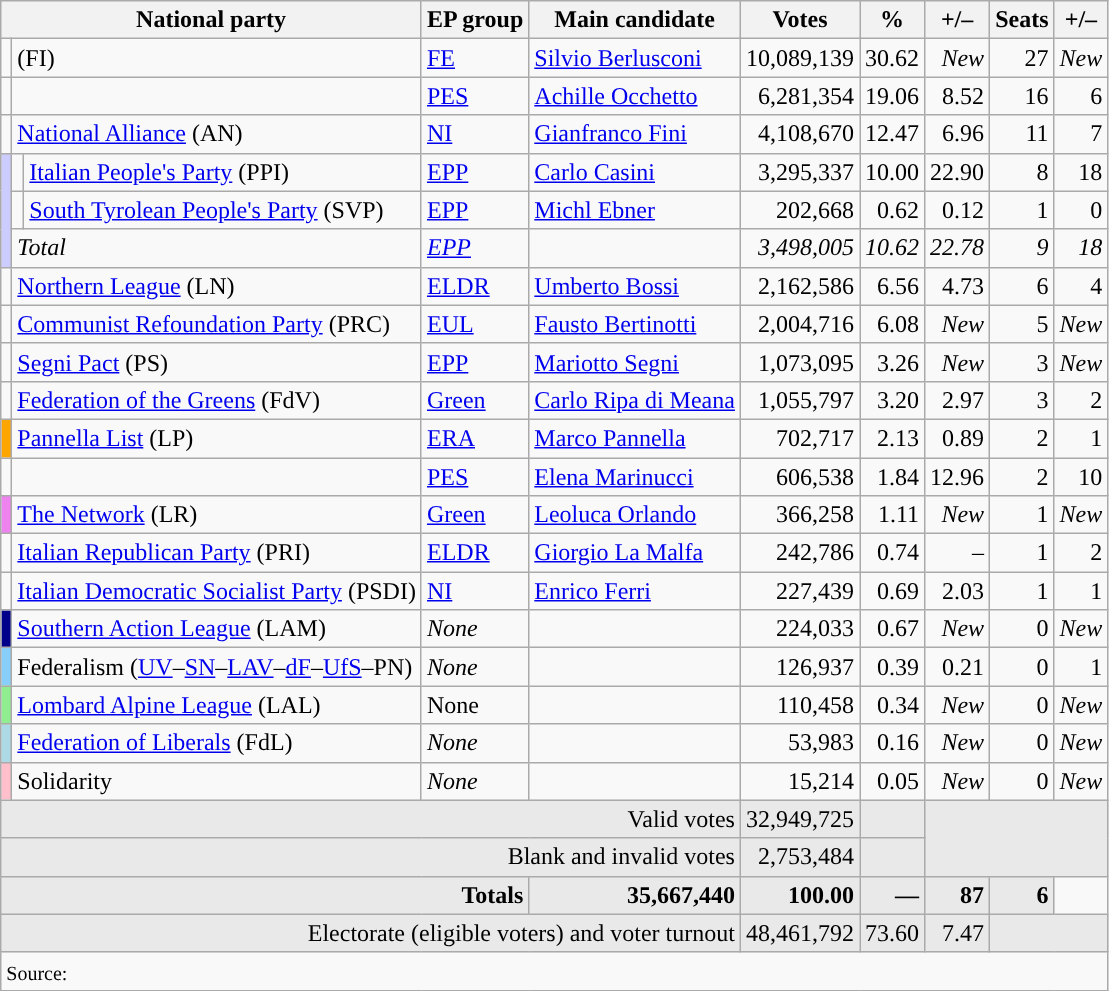<table class=wikitable style=text-align:right>
<tr style="text-align:right;">
<th colspan="3">National party</th>
<th>EP group</th>
<th>Main candidate</th>
<th>Votes</th>
<th>%</th>
<th>+/–</th>
<th>Seats</th>
<th>+/–</th>
</tr>
<tr>
<td style="background-color:"></td>
<td colspan="2" align=left> (FI)</td>
<td align=left><a href='#'>FE</a></td>
<td align="left"><a href='#'>Silvio Berlusconi</a></td>
<td align="right">10,089,139</td>
<td align="right">30.62</td>
<td align="right"><em>New</em></td>
<td align="right">27</td>
<td align="right"><span><em>New</em></span></td>
</tr>
<tr>
<td style="background-color:"></td>
<td colspan="2" align=left></td>
<td align=left><a href='#'>PES</a></td>
<td align="left"><a href='#'>Achille Occhetto</a></td>
<td align="right">6,281,354</td>
<td align="right">19.06</td>
<td align="right">8.52 </td>
<td align="right">16</td>
<td align="right">6 </td>
</tr>
<tr>
<td style="background-color:"></td>
<td colspan="2" align=left><a href='#'>National Alliance</a> (AN)</td>
<td align=left><a href='#'>NI</a></td>
<td align="left"><a href='#'>Gianfranco Fini</a></td>
<td align="right">4,108,670</td>
<td align="right">12.47</td>
<td align="right">6.96 </td>
<td align="right">11</td>
<td align="right">7 </td>
</tr>
<tr>
<td rowspan=3 style="background-color:#CCCCFF"></td>
<td style="background-color:"></td>
<td align=left><a href='#'>Italian People's Party</a> (PPI)</td>
<td align=left><a href='#'>EPP</a></td>
<td align="left"><a href='#'>Carlo Casini</a></td>
<td align="right">3,295,337</td>
<td align="right">10.00</td>
<td align="right">22.90 </td>
<td align="right">8</td>
<td align="right">18 </td>
</tr>
<tr>
<td style="background-color: "></td>
<td align=left><a href='#'>South Tyrolean People's Party</a> (SVP)</td>
<td align=left><a href='#'>EPP</a></td>
<td align="left"><a href='#'>Michl Ebner</a></td>
<td align="right">202,668</td>
<td align="right">0.62</td>
<td align="right">0.12 </td>
<td align="right">1</td>
<td align="right">0 </td>
</tr>
<tr>
<td align=left colspan=2><em>Total</em></td>
<td align=left><em><a href='#'>EPP</a></em></td>
<td align="left"></td>
<td align="right"><em>3,498,005</em></td>
<td align="right"><em>10.62</em></td>
<td align="right"><em>22.78</em> </td>
<td align="right"><em>9</em></td>
<td align="right"><em>18</em> </td>
</tr>
<tr>
<td style="background-color: "></td>
<td colspan="2" align=left><a href='#'>Northern League</a> (LN)</td>
<td align=left><a href='#'>ELDR</a></td>
<td align="left"><a href='#'>Umberto Bossi</a></td>
<td align="right">2,162,586</td>
<td align="right">6.56</td>
<td align="right">4.73 </td>
<td align="right">6</td>
<td align="right">4 </td>
</tr>
<tr>
<td style="background-color: "></td>
<td colspan="2" align=left><a href='#'>Communist Refoundation Party</a> (PRC)</td>
<td align=left><a href='#'>EUL</a></td>
<td align="left"><a href='#'>Fausto Bertinotti</a></td>
<td align="right">2,004,716</td>
<td align="right">6.08</td>
<td align="right"><em>New</em></td>
<td align="right">5</td>
<td align="right"><em>New</em></td>
</tr>
<tr>
<td style="background-color: "></td>
<td colspan="2" align=left><a href='#'>Segni Pact</a> (PS)</td>
<td align=left><a href='#'>EPP</a></td>
<td align="left"><a href='#'>Mariotto Segni</a></td>
<td align="right">1,073,095</td>
<td align="right">3.26</td>
<td align="right"><em>New</em></td>
<td align="right">3</td>
<td align="right"><em>New</em></td>
</tr>
<tr>
<td style="background-color: "></td>
<td colspan="2" align=left><a href='#'>Federation of the Greens</a> (FdV)</td>
<td align=left><a href='#'>Green</a></td>
<td align="left"><a href='#'>Carlo Ripa di Meana</a></td>
<td align="right">1,055,797</td>
<td align="right">3.20</td>
<td align="right">2.97 </td>
<td align="right">3</td>
<td align="right">2 </td>
</tr>
<tr>
<td style="background-color: orange"></td>
<td colspan="2" align=left><a href='#'>Pannella List</a> (LP)</td>
<td align=left><a href='#'>ERA</a></td>
<td align="left"><a href='#'>Marco Pannella</a></td>
<td align="right">702,717</td>
<td align="right">2.13</td>
<td align="right">0.89 </td>
<td align="right">2</td>
<td align="right">1 </td>
</tr>
<tr>
<td style="background-color:"></td>
<td colspan="2" align=left></td>
<td align=left><a href='#'>PES</a></td>
<td align="left"><a href='#'>Elena Marinucci</a></td>
<td align="right">606,538</td>
<td align="right">1.84</td>
<td align="right">12.96 </td>
<td align="right">2</td>
<td align="right">10 </td>
</tr>
<tr>
<td style="background-color: violet"></td>
<td colspan="2" align=left><a href='#'>The Network</a> (LR)</td>
<td align=left><a href='#'>Green</a></td>
<td align="left"><a href='#'>Leoluca Orlando</a></td>
<td align="right">366,258</td>
<td align="right">1.11</td>
<td align="right"><em>New</em></td>
<td align="right">1</td>
<td align="right"><em>New</em></td>
</tr>
<tr>
<td style="background-color: "></td>
<td colspan="2" align=left><a href='#'>Italian Republican Party</a> (PRI)</td>
<td align=left><a href='#'>ELDR</a></td>
<td align="left"><a href='#'>Giorgio La Malfa</a></td>
<td align="right">242,786</td>
<td align="right">0.74</td>
<td align="right">–</td>
<td align="right">1</td>
<td align="right">2 </td>
</tr>
<tr>
<td style="background-color: "></td>
<td colspan="2" align=left><a href='#'>Italian Democratic Socialist Party</a> (PSDI)</td>
<td align=left><a href='#'>NI</a></td>
<td align="left"><a href='#'>Enrico Ferri</a></td>
<td align="right">227,439</td>
<td align="right">0.69</td>
<td align="right">2.03 </td>
<td align="right">1</td>
<td align="right">1 </td>
</tr>
<tr>
<td style="background-color: darkblue"></td>
<td colspan="2" align=left><a href='#'>Southern Action League</a> (LAM)</td>
<td align=left><em>None</em></td>
<td align="left"></td>
<td align="right">224,033</td>
<td align="right">0.67</td>
<td align="right"><em>New</em></td>
<td align="right">0</td>
<td align="right"><em>New</em></td>
</tr>
<tr>
<td style="background-color: lightskyblue"></td>
<td colspan="2" align=left>Federalism (<a href='#'>UV</a>–<a href='#'>SN</a>–<a href='#'>LAV</a>–<a href='#'>dF</a>–<a href='#'>UfS</a>–PN)</td>
<td align=left><em>None</em></td>
<td align="left"></td>
<td align="right">126,937</td>
<td align="right">0.39</td>
<td align="right">0.21 </td>
<td align="right">0</td>
<td align="right">1 </td>
</tr>
<tr>
<td style="background-color:lightgreen"></td>
<td colspan="2" align=left><a href='#'>Lombard Alpine League</a> (LAL)</td>
<td align=left>None</td>
<td align="left"></td>
<td align="right">110,458</td>
<td align="right">0.34</td>
<td align="right"><em>New</em></td>
<td align="right">0</td>
<td align="right"><em>New</em></td>
</tr>
<tr>
<td style="background-color:lightblue"></td>
<td colspan="2" align=left><a href='#'>Federation of Liberals</a> (FdL)</td>
<td align=left><em>None</em></td>
<td align="left"></td>
<td align="right">53,983</td>
<td align="right">0.16</td>
<td align="right"><em>New</em></td>
<td align="right">0</td>
<td align="right"><em>New</em></td>
</tr>
<tr>
<td style="background-color: pink"></td>
<td colspan="2" align=left>Solidarity</td>
<td align=left><em>None</em></td>
<td align="left"></td>
<td align="right">15,214</td>
<td align="right">0.05</td>
<td align="right"><em>New</em></td>
<td align="right">0</td>
<td align="right"><em>New</em></td>
</tr>
<tr style="background-color:#E9E9E9">
<td style="text-align:right;" colspan="5">Valid votes</td>
<td>32,949,725</td>
<td></td>
<td colspan="4" rowspan="2"></td>
</tr>
<tr style="background-color:#E9E9E9">
<td style="text-align:right;" colspan="5">Blank and invalid votes</td>
<td>2,753,484</td>
<td></td>
</tr>
<tr style="background-color:#E9E9E9">
<td style="text-align:right;" colspan="4"><strong>Totals</strong></td>
<td><strong>35,667,440</strong></td>
<td><strong>100.00</strong></td>
<td><strong>—</strong></td>
<td><strong>87</strong></td>
<td><strong>6 </strong></td>
</tr>
<tr style="background-color:#E9E9E9">
<td colspan="5">Electorate (eligible voters) and voter turnout</td>
<td>48,461,792</td>
<td>73.60</td>
<td>7.47 </td>
<td colspan="2"></td>
</tr>
<tr>
<td align=left colspan=10><small>Source: </small></td>
</tr>
</table>
